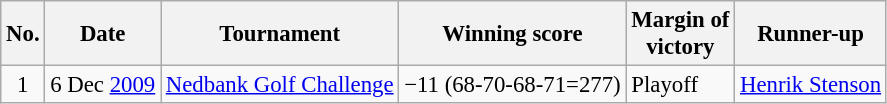<table class="wikitable" style="font-size:95%;">
<tr>
<th>No.</th>
<th>Date</th>
<th>Tournament</th>
<th>Winning score</th>
<th>Margin of<br>victory</th>
<th>Runner-up</th>
</tr>
<tr>
<td align=center>1</td>
<td align=right>6 Dec <a href='#'>2009</a></td>
<td><a href='#'>Nedbank Golf Challenge</a></td>
<td>−11 (68-70-68-71=277)</td>
<td>Playoff</td>
<td> <a href='#'>Henrik Stenson</a></td>
</tr>
</table>
